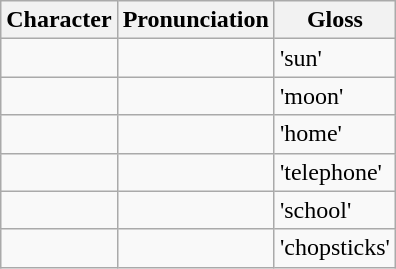<table class="wikitable">
<tr>
<th>Character</th>
<th>Pronunciation</th>
<th>Gloss</th>
</tr>
<tr>
<td></td>
<td></td>
<td>'sun'</td>
</tr>
<tr>
<td></td>
<td></td>
<td>'moon'</td>
</tr>
<tr>
<td></td>
<td></td>
<td>'home'</td>
</tr>
<tr>
<td></td>
<td></td>
<td>'telephone'</td>
</tr>
<tr>
<td></td>
<td></td>
<td>'school'</td>
</tr>
<tr>
<td></td>
<td></td>
<td>'chopsticks'</td>
</tr>
</table>
